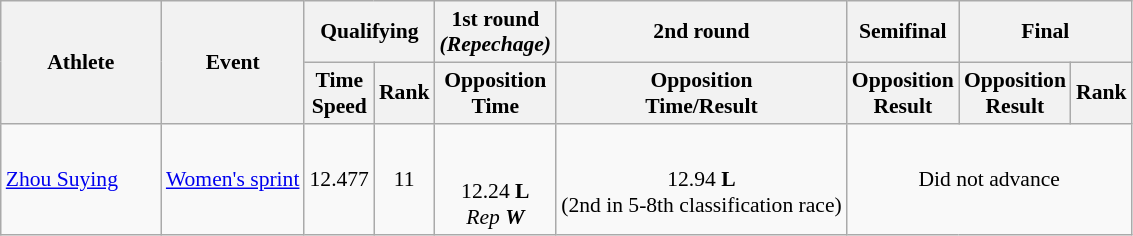<table class=wikitable style="font-size:90%">
<tr>
<th width="100" rowspan="2">Athlete</th>
<th rowspan="2">Event</th>
<th colspan="2">Qualifying</th>
<th>1st round <br><em>(Repechage)</em></th>
<th>2nd round</th>
<th>Semifinal</th>
<th colspan="2">Final<br></th>
</tr>
<tr>
<th>Time<br>Speed</th>
<th>Rank</th>
<th>Opposition<br>Time</th>
<th>Opposition<br>Time/Result</th>
<th>Opposition<br>Result</th>
<th>Opposition<br>Result</th>
<th>Rank</th>
</tr>
<tr>
<td><a href='#'>Zhou Suying</a></td>
<td><a href='#'>Women's sprint</a></td>
<td align=center>12.477</td>
<td align=center>11</td>
<td align=center><br><br>12.24 <strong>L</strong><br> <em>Rep <strong>W</strong> </em></td>
<td align=center><br>12.94 <strong>L</strong><br>(2nd in 5-8th classification race)</td>
<td align=center colspan="4">Did not advance</td>
</tr>
</table>
